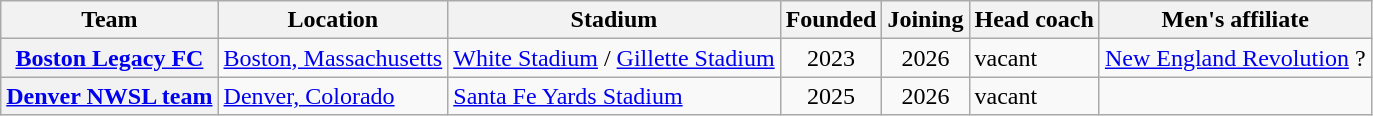<table class="wikitable sortable plainrowheaders">
<tr>
<th scope="col">Team</th>
<th scope="col">Location</th>
<th scope="col">Stadium</th>
<th scope="col">Founded</th>
<th scope="col">Joining</th>
<th scope="col">Head coach</th>
<th scope="col">Men's affiliate</th>
</tr>
<tr>
<th scope="row"><a href='#'>Boston Legacy FC</a></th>
<td><a href='#'>Boston, Massachusetts</a></td>
<td><a href='#'>White Stadium</a> / <a href='#'>Gillette Stadium</a></td>
<td align=center>2023</td>
<td align=center>2026</td>
<td>vacant</td>
<td><a href='#'>New England Revolution</a> ?</td>
</tr>
<tr>
<th scope="row"><a href='#'>Denver NWSL team</a></th>
<td><a href='#'> Denver, Colorado</a></td>
<td><a href='#'>Santa Fe Yards Stadium</a></td>
<td align=center>2025</td>
<td align=center>2026</td>
<td>vacant</td>
<td></td>
</tr>
</table>
